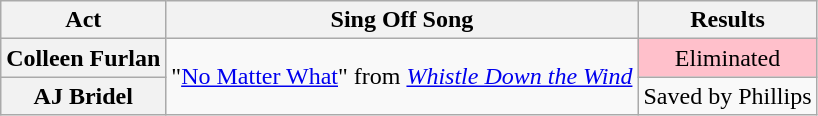<table class="wikitable plainrowheaders" style="text-align:center;">
<tr>
<th scope="col">Act</th>
<th scope="col">Sing Off Song</th>
<th scope="col">Results</th>
</tr>
<tr>
<th scope="row">Colleen Furlan</th>
<td rowspan="3">"<a href='#'>No Matter What</a>" from <em><a href='#'>Whistle Down the Wind</a></em></td>
<td style="background:pink;">Eliminated</td>
</tr>
<tr>
<th scope="row">AJ Bridel</th>
<td>Saved by Phillips</td>
</tr>
</table>
